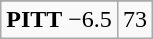<table class="wikitable">
<tr align="center">
</tr>
<tr align="center">
<td><strong>PITT</strong> −6.5</td>
<td>73</td>
</tr>
</table>
